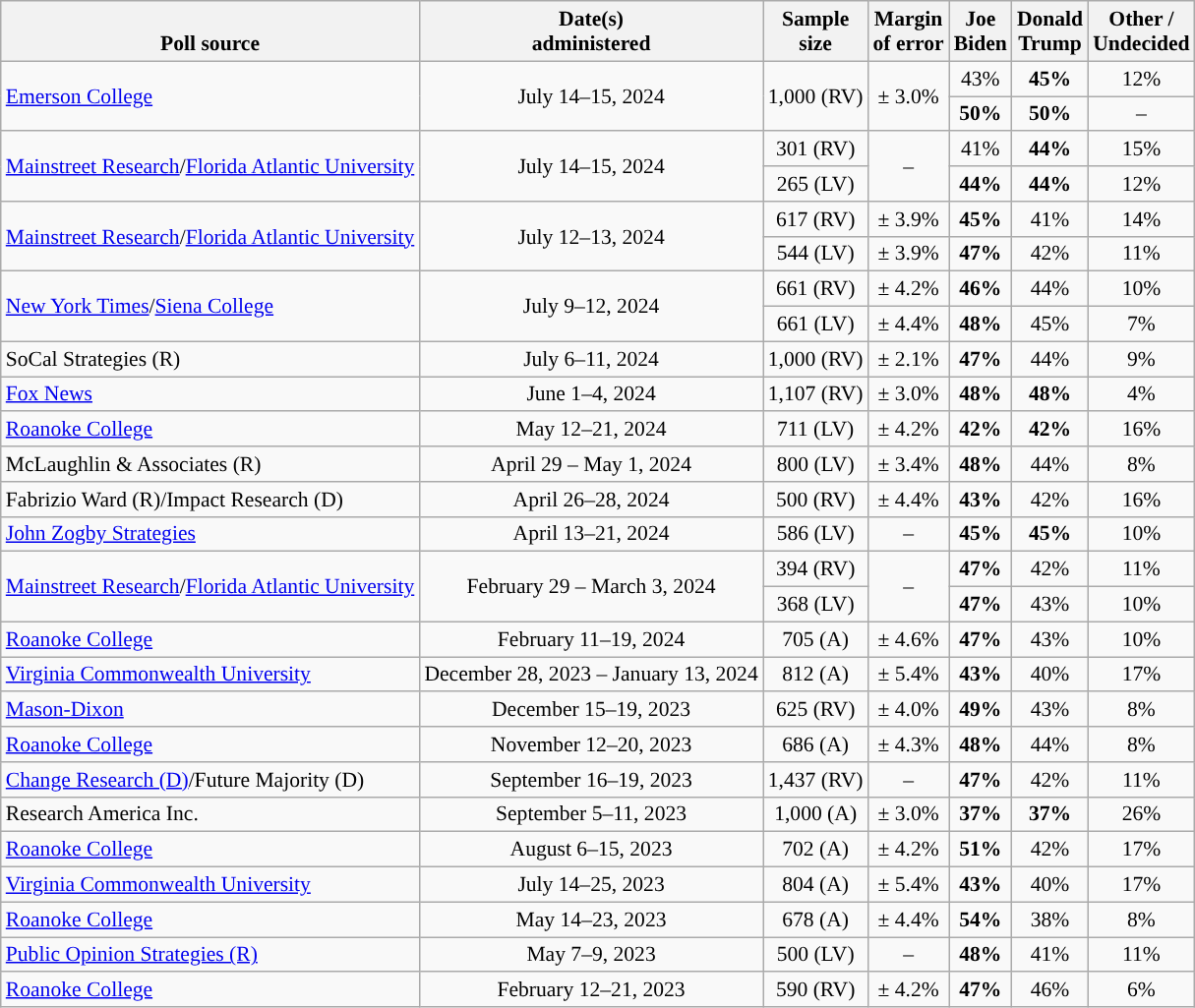<table class="wikitable sortable mw-datatable" style="font-size:90%;text-align:center;line-height:17px">
<tr valign=bottom>
<th>Poll source</th>
<th>Date(s)<br>administered</th>
<th>Sample<br>size</th>
<th>Margin<br>of error</th>
<th class="unsortable">Joe<br>Biden<br></th>
<th class="unsortable">Donald<br>Trump<br></th>
<th class="unsortable">Other /<br>Undecided</th>
</tr>
<tr>
<td style="text-align:left;" rowspan="2"><a href='#'>Emerson College</a></td>
<td rowspan="2">July 14–15, 2024</td>
<td rowspan="2">1,000 (RV)</td>
<td rowspan="2">± 3.0%</td>
<td>43%</td>
<td style="background-color:"><strong>45%</strong></td>
<td>12%</td>
</tr>
<tr>
<td><strong>50%</strong></td>
<td><strong>50%</strong></td>
<td>–</td>
</tr>
<tr>
<td style="text-align:left;" rowspan="2"><a href='#'>Mainstreet Research</a>/<a href='#'>Florida Atlantic University</a></td>
<td rowspan="2">July 14–15, 2024</td>
<td>301 (RV)</td>
<td rowspan="2">–</td>
<td>41%</td>
<td style="background-color:"><strong>44%</strong></td>
<td>15%</td>
</tr>
<tr>
<td>265 (LV)</td>
<td><strong>44%</strong></td>
<td><strong>44%</strong></td>
<td>12%</td>
</tr>
<tr>
<td style="text-align:left;" rowspan="2"><a href='#'>Mainstreet Research</a>/<a href='#'>Florida Atlantic University</a></td>
<td rowspan="2">July 12–13, 2024</td>
<td>617 (RV)</td>
<td>± 3.9%</td>
<td style="color:black;background-color:"><strong>45%</strong></td>
<td>41%</td>
<td>14%</td>
</tr>
<tr>
<td>544 (LV)</td>
<td>± 3.9%</td>
<td style="color:black;background-color:"><strong>47%</strong></td>
<td>42%</td>
<td>11%</td>
</tr>
<tr>
<td style="text-align:left;" rowspan="2"><a href='#'>New York Times</a>/<a href='#'>Siena College</a></td>
<td rowspan="2">July 9–12, 2024</td>
<td>661 (RV)</td>
<td>± 4.2%</td>
<td style="color:black;background-color:"><strong>46%</strong></td>
<td>44%</td>
<td>10%</td>
</tr>
<tr>
<td>661 (LV)</td>
<td>± 4.4%</td>
<td style="color:black;background-color:"><strong>48%</strong></td>
<td>45%</td>
<td>7%</td>
</tr>
<tr>
<td style="text-align:left;">SoCal Strategies (R)</td>
<td>July 6–11, 2024</td>
<td>1,000 (RV)</td>
<td>± 2.1%</td>
<td style="color:black;background-color:"><strong>47%</strong></td>
<td>44%</td>
<td>9%</td>
</tr>
<tr>
<td style="text-align:left;"><a href='#'>Fox News</a></td>
<td>June 1–4, 2024</td>
<td>1,107 (RV)</td>
<td>± 3.0%</td>
<td><strong>48%</strong></td>
<td><strong>48%</strong></td>
<td>4%</td>
</tr>
<tr>
<td style="text-align:left;"><a href='#'>Roanoke College</a></td>
<td>May 12–21, 2024</td>
<td>711 (LV)</td>
<td>± 4.2%</td>
<td><strong>42%</strong></td>
<td><strong>42%</strong></td>
<td>16%</td>
</tr>
<tr>
<td style="text-align:left;">McLaughlin & Associates (R)</td>
<td>April 29 – May 1, 2024</td>
<td>800 (LV)</td>
<td>± 3.4%</td>
<td style="color:black;background-color:"><strong>48%</strong></td>
<td>44%</td>
<td>8%</td>
</tr>
<tr>
<td style="text-align:left;">Fabrizio Ward (R)/Impact Research (D)</td>
<td>April 26–28, 2024</td>
<td>500 (RV)</td>
<td>± 4.4%</td>
<td style="color:black;background-color:"><strong>43%</strong></td>
<td>42%</td>
<td>16%</td>
</tr>
<tr>
<td style="text-align:left;"><a href='#'>John Zogby Strategies</a></td>
<td data-sort-value="2024-05-01">April 13–21, 2024</td>
<td>586 (LV)</td>
<td>–</td>
<td><strong>45%</strong></td>
<td><strong>45%</strong></td>
<td>10%</td>
</tr>
<tr>
<td style="text-align:left;" rowspan="2"><a href='#'>Mainstreet Research</a>/<a href='#'>Florida Atlantic University</a></td>
<td rowspan="2">February 29 – March 3, 2024</td>
<td>394 (RV)</td>
<td rowspan="2">–</td>
<td style="color:black;background-color:"><strong>47%</strong></td>
<td>42%</td>
<td>11%</td>
</tr>
<tr>
<td>368 (LV)</td>
<td style="color:black;background-color:"><strong>47%</strong></td>
<td>43%</td>
<td>10%</td>
</tr>
<tr>
<td style="text-align:left;"><a href='#'>Roanoke College</a></td>
<td>February 11–19, 2024</td>
<td>705 (A)</td>
<td>± 4.6%</td>
<td style="color:black;background-color:"><strong>47%</strong></td>
<td>43%</td>
<td>10%</td>
</tr>
<tr>
<td style="text-align:left;"><a href='#'>Virginia Commonwealth University</a></td>
<td>December 28, 2023 – January 13, 2024</td>
<td>812 (A)</td>
<td>± 5.4%</td>
<td style="color:black;background-color:"><strong>43%</strong></td>
<td>40%</td>
<td>17%</td>
</tr>
<tr>
<td style="text-align:left;"><a href='#'>Mason-Dixon</a></td>
<td>December 15–19, 2023</td>
<td>625 (RV)</td>
<td>± 4.0%</td>
<td style="color:black;background-color:"><strong>49%</strong></td>
<td>43%</td>
<td>8%</td>
</tr>
<tr>
<td style="text-align:left;"><a href='#'>Roanoke College</a></td>
<td>November 12–20, 2023</td>
<td>686 (A)</td>
<td>± 4.3%</td>
<td style="color:black;background-color:"><strong>48%</strong></td>
<td>44%</td>
<td>8%</td>
</tr>
<tr>
<td style="text-align:left;"><a href='#'>Change Research (D)</a>/Future Majority (D)</td>
<td>September 16–19, 2023</td>
<td>1,437 (RV)</td>
<td>–</td>
<td style="color:black;background-color:"><strong>47%</strong></td>
<td>42%</td>
<td>11%</td>
</tr>
<tr>
<td style="text-align:left;">Research America Inc.</td>
<td>September 5–11, 2023</td>
<td>1,000 (A)</td>
<td>± 3.0%</td>
<td><strong>37%</strong></td>
<td><strong>37%</strong></td>
<td>26%</td>
</tr>
<tr>
<td style="text-align:left;"><a href='#'>Roanoke College</a></td>
<td>August 6–15, 2023</td>
<td>702 (A)</td>
<td>± 4.2%</td>
<td style="color:black;background-color:"><strong>51%</strong></td>
<td>42%</td>
<td>17%</td>
</tr>
<tr>
<td style="text-align:left;"><a href='#'>Virginia Commonwealth University</a></td>
<td>July 14–25, 2023</td>
<td>804 (A)</td>
<td>± 5.4%</td>
<td style="color:black;background-color:"><strong>43%</strong></td>
<td>40%</td>
<td>17%</td>
</tr>
<tr>
<td style="text-align:left;"><a href='#'>Roanoke College</a></td>
<td data-sort-value="2023-05-23">May 14–23, 2023</td>
<td>678 (A)</td>
<td>± 4.4%</td>
<td style="color:black;background-color:"><strong>54%</strong></td>
<td>38%</td>
<td>8%</td>
</tr>
<tr>
<td style="text-align:left;"><a href='#'>Public Opinion Strategies (R)</a></td>
<td data-sort-value="2023-05-09">May 7–9, 2023</td>
<td>500 (LV)</td>
<td>–</td>
<td style="color:black;background-color:"><strong>48%</strong></td>
<td>41%</td>
<td>11%</td>
</tr>
<tr>
<td style="text-align:left;"><a href='#'>Roanoke College</a></td>
<td data-sort-value="2023-02-21">February 12–21, 2023</td>
<td>590 (RV)</td>
<td>± 4.2%</td>
<td style="color:black;background-color:"><strong>47%</strong></td>
<td>46%</td>
<td>6%</td>
</tr>
</table>
